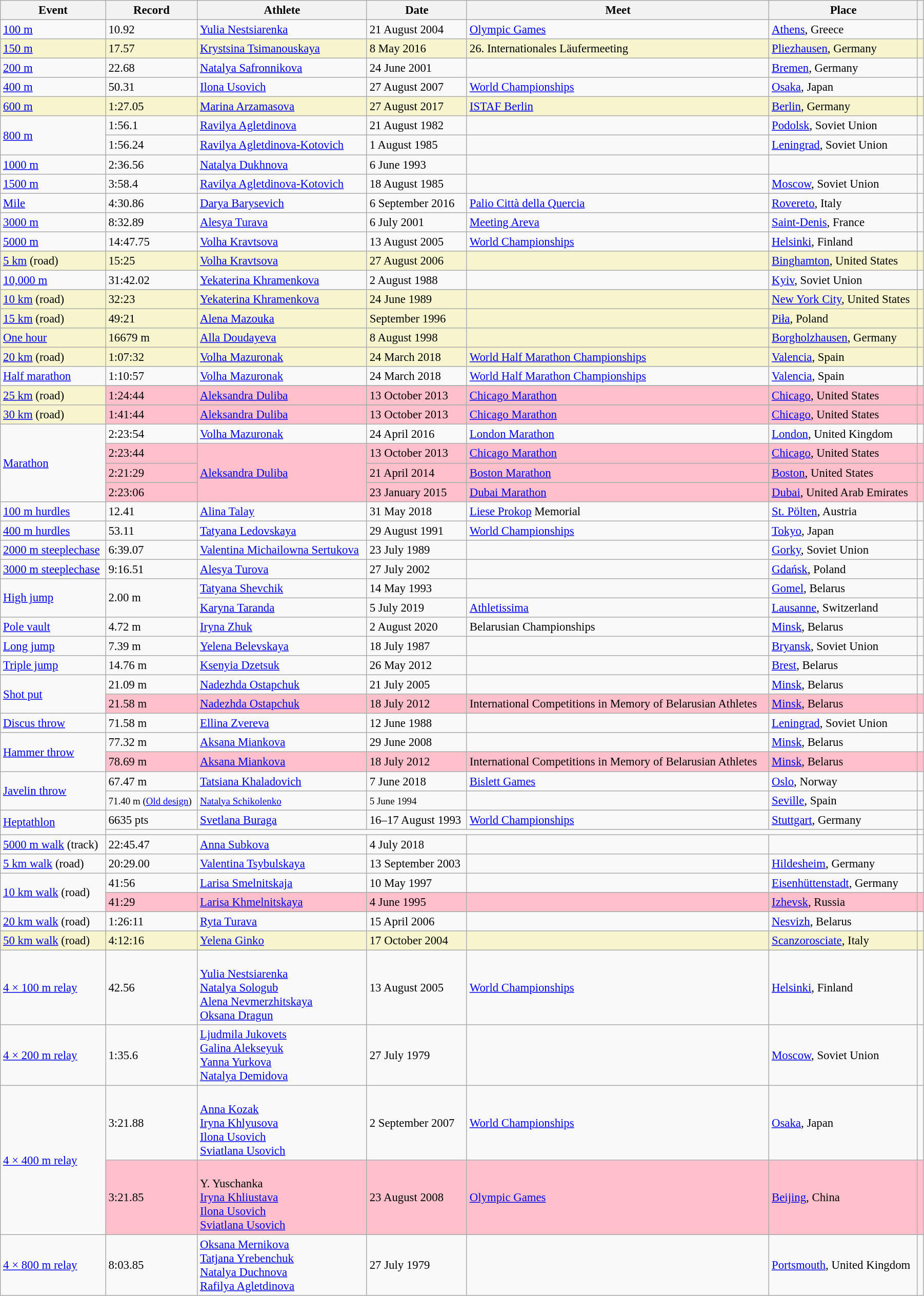<table class="wikitable" style="font-size:95%; width: 95%;">
<tr>
<th>Event</th>
<th>Record</th>
<th>Athlete</th>
<th>Date</th>
<th>Meet</th>
<th>Place</th>
<th></th>
</tr>
<tr>
<td><a href='#'>100 m</a></td>
<td>10.92 </td>
<td><a href='#'>Yulia Nestsiarenka</a></td>
<td>21 August 2004</td>
<td><a href='#'>Olympic Games</a></td>
<td><a href='#'>Athens</a>, Greece</td>
<td></td>
</tr>
<tr style="background:#f6F5CE;">
<td><a href='#'>150 m</a></td>
<td>17.57 </td>
<td><a href='#'>Krystsina Tsimanouskaya</a></td>
<td>8 May 2016</td>
<td>26. Internationales Läufermeeting</td>
<td><a href='#'>Pliezhausen</a>, Germany</td>
<td></td>
</tr>
<tr>
<td><a href='#'>200 m</a></td>
<td>22.68 </td>
<td><a href='#'>Natalya Safronnikova</a></td>
<td>24 June 2001</td>
<td></td>
<td><a href='#'>Bremen</a>, Germany</td>
<td></td>
</tr>
<tr>
<td><a href='#'>400 m</a></td>
<td>50.31</td>
<td><a href='#'>Ilona Usovich</a></td>
<td>27 August 2007</td>
<td><a href='#'>World Championships</a></td>
<td><a href='#'>Osaka</a>, Japan</td>
<td></td>
</tr>
<tr style="background:#f6F5CE;">
<td><a href='#'>600 m</a></td>
<td>1:27.05</td>
<td><a href='#'>Marina Arzamasova</a></td>
<td>27 August 2017</td>
<td><a href='#'>ISTAF Berlin</a></td>
<td><a href='#'>Berlin</a>, Germany</td>
<td></td>
</tr>
<tr>
<td rowspan=2><a href='#'>800 m</a></td>
<td>1:56.1 </td>
<td><a href='#'>Ravilya Agletdinova</a></td>
<td>21 August 1982</td>
<td></td>
<td><a href='#'>Podolsk</a>, Soviet Union</td>
<td></td>
</tr>
<tr>
<td>1:56.24</td>
<td><a href='#'>Ravilya Agletdinova-Kotovich</a></td>
<td>1 August 1985</td>
<td></td>
<td><a href='#'>Leningrad</a>, Soviet Union</td>
<td></td>
</tr>
<tr>
<td><a href='#'>1000 m</a></td>
<td>2:36.56</td>
<td><a href='#'>Natalya Dukhnova</a></td>
<td>6 June 1993</td>
<td></td>
<td></td>
<td></td>
</tr>
<tr>
<td><a href='#'>1500 m</a></td>
<td>3:58.4 </td>
<td><a href='#'>Ravilya Agletdinova-Kotovich</a></td>
<td>18 August 1985</td>
<td></td>
<td><a href='#'>Moscow</a>, Soviet Union</td>
<td></td>
</tr>
<tr>
<td><a href='#'>Mile</a></td>
<td>4:30.86</td>
<td><a href='#'>Darya Barysevich</a></td>
<td>6 September 2016</td>
<td><a href='#'>Palio Città della Quercia</a></td>
<td><a href='#'>Rovereto</a>, Italy</td>
<td></td>
</tr>
<tr>
<td><a href='#'>3000 m</a></td>
<td>8:32.89</td>
<td><a href='#'>Alesya Turava</a></td>
<td>6 July 2001</td>
<td><a href='#'>Meeting Areva</a></td>
<td><a href='#'>Saint-Denis</a>, France</td>
<td></td>
</tr>
<tr>
<td><a href='#'>5000 m</a></td>
<td>14:47.75</td>
<td><a href='#'>Volha Kravtsova</a></td>
<td>13 August 2005</td>
<td><a href='#'>World Championships</a></td>
<td><a href='#'>Helsinki</a>, Finland</td>
<td></td>
</tr>
<tr style="background:#f6F5CE;">
<td><a href='#'>5 km</a> (road)</td>
<td>15:25</td>
<td><a href='#'>Volha Kravtsova</a></td>
<td>27 August 2006</td>
<td></td>
<td><a href='#'>Binghamton</a>, United States</td>
<td></td>
</tr>
<tr>
<td><a href='#'>10,000 m</a></td>
<td>31:42.02</td>
<td><a href='#'>Yekaterina Khramenkova</a></td>
<td>2 August 1988</td>
<td></td>
<td><a href='#'>Kyiv</a>, Soviet Union</td>
<td></td>
</tr>
<tr style="background:#f6F5CE;">
<td><a href='#'>10 km</a> (road)</td>
<td>32:23</td>
<td><a href='#'>Yekaterina Khramenkova</a></td>
<td>24 June 1989</td>
<td></td>
<td><a href='#'>New York City</a>, United States</td>
<td></td>
</tr>
<tr style="background:#f6F5CE;">
<td><a href='#'>15 km</a> (road)</td>
<td>49:21</td>
<td><a href='#'>Alena Mazouka</a></td>
<td>September 1996</td>
<td></td>
<td><a href='#'>Piła</a>, Poland</td>
<td></td>
</tr>
<tr style="background:#f6F5CE;">
<td><a href='#'>One hour</a></td>
<td>16679 m</td>
<td><a href='#'>Alla Doudayeva</a></td>
<td>8 August 1998</td>
<td></td>
<td><a href='#'>Borgholzhausen</a>, Germany</td>
<td></td>
</tr>
<tr style="background:#f6F5CE;">
<td><a href='#'>20 km</a> (road)</td>
<td>1:07:32</td>
<td><a href='#'>Volha Mazuronak</a></td>
<td>24 March 2018</td>
<td><a href='#'>World Half Marathon Championships</a></td>
<td><a href='#'>Valencia</a>, Spain</td>
<td></td>
</tr>
<tr>
<td><a href='#'>Half marathon</a></td>
<td>1:10:57 </td>
<td><a href='#'>Volha Mazuronak</a></td>
<td>24 March 2018</td>
<td><a href='#'>World Half Marathon Championships</a></td>
<td><a href='#'>Valencia</a>, Spain</td>
<td></td>
</tr>
<tr style="background:#f6F5CE;">
<td rowspan=2><a href='#'>25 km</a> (road)</td>
</tr>
<tr style="background:pink">
<td>1:24:44 </td>
<td><a href='#'>Aleksandra Duliba</a></td>
<td>13 October 2013</td>
<td><a href='#'>Chicago Marathon</a></td>
<td><a href='#'>Chicago</a>, United States</td>
<td></td>
</tr>
<tr style="background:#f6F5CE;">
<td rowspan=2><a href='#'>30 km</a> (road)</td>
</tr>
<tr style="background:pink">
<td>1:41:44 </td>
<td><a href='#'>Aleksandra Duliba</a></td>
<td>13 October 2013</td>
<td><a href='#'>Chicago Marathon</a></td>
<td><a href='#'>Chicago</a>, United States</td>
<td></td>
</tr>
<tr>
<td rowspan=4><a href='#'>Marathon</a></td>
<td>2:23:54</td>
<td><a href='#'>Volha Mazuronak</a></td>
<td>24 April 2016</td>
<td><a href='#'>London Marathon</a></td>
<td><a href='#'>London</a>, United Kingdom</td>
<td></td>
</tr>
<tr style="background:pink">
<td>2:23:44 </td>
<td rowspan=3><a href='#'>Aleksandra Duliba</a></td>
<td>13 October 2013</td>
<td><a href='#'>Chicago Marathon</a></td>
<td><a href='#'>Chicago</a>, United States</td>
<td></td>
</tr>
<tr style="background:pink">
<td>2:21:29 </td>
<td>21 April 2014</td>
<td><a href='#'>Boston Marathon</a></td>
<td><a href='#'>Boston</a>, United States</td>
<td></td>
</tr>
<tr style="background:pink">
<td>2:23:06 </td>
<td>23 January 2015</td>
<td><a href='#'>Dubai Marathon</a></td>
<td><a href='#'>Dubai</a>, United Arab Emirates</td>
<td></td>
</tr>
<tr>
<td><a href='#'>100 m hurdles</a></td>
<td>12.41 </td>
<td><a href='#'>Alina Talay</a></td>
<td>31 May 2018</td>
<td><a href='#'>Liese Prokop</a> Memorial</td>
<td><a href='#'>St. Pölten</a>, Austria</td>
<td></td>
</tr>
<tr>
<td><a href='#'>400 m hurdles</a></td>
<td>53.11</td>
<td><a href='#'>Tatyana Ledovskaya</a></td>
<td>29 August 1991</td>
<td><a href='#'>World Championships</a></td>
<td><a href='#'>Tokyo</a>, Japan</td>
<td></td>
</tr>
<tr>
<td><a href='#'>2000 m steeplechase</a></td>
<td>6:39.07</td>
<td><a href='#'>Valentina Michailowna Sertukova</a></td>
<td>23 July 1989</td>
<td></td>
<td><a href='#'>Gorky</a>, Soviet Union</td>
<td></td>
</tr>
<tr>
<td><a href='#'>3000 m steeplechase</a></td>
<td>9:16.51</td>
<td><a href='#'>Alesya Turova</a></td>
<td>27 July 2002</td>
<td></td>
<td><a href='#'>Gdańsk</a>, Poland</td>
<td></td>
</tr>
<tr>
<td rowspan=2><a href='#'>High jump</a></td>
<td rowspan=2>2.00 m</td>
<td><a href='#'>Tatyana Shevchik</a></td>
<td>14 May 1993</td>
<td></td>
<td><a href='#'>Gomel</a>, Belarus</td>
<td></td>
</tr>
<tr>
<td><a href='#'>Karyna Taranda</a></td>
<td>5 July 2019 </td>
<td><a href='#'>Athletissima</a></td>
<td><a href='#'>Lausanne</a>, Switzerland</td>
<td></td>
</tr>
<tr>
<td><a href='#'>Pole vault</a></td>
<td>4.72 m</td>
<td><a href='#'>Iryna Zhuk</a></td>
<td>2 August 2020</td>
<td>Belarusian Championships</td>
<td><a href='#'>Minsk</a>, Belarus</td>
<td></td>
</tr>
<tr>
<td><a href='#'>Long jump</a></td>
<td>7.39 m </td>
<td><a href='#'>Yelena Belevskaya</a></td>
<td>18 July 1987</td>
<td></td>
<td><a href='#'>Bryansk</a>, Soviet Union</td>
<td></td>
</tr>
<tr>
<td><a href='#'>Triple jump</a></td>
<td>14.76 m</td>
<td><a href='#'>Ksenyia Dzetsuk</a></td>
<td>26 May 2012</td>
<td></td>
<td><a href='#'>Brest</a>, Belarus</td>
<td></td>
</tr>
<tr>
<td rowspan=2><a href='#'>Shot put</a></td>
<td>21.09 m</td>
<td><a href='#'>Nadezhda Ostapchuk</a></td>
<td>21 July 2005</td>
<td></td>
<td><a href='#'>Minsk</a>, Belarus</td>
<td></td>
</tr>
<tr style="background:pink">
<td>21.58 m</td>
<td><a href='#'>Nadezhda Ostapchuk</a></td>
<td>18 July 2012</td>
<td>International Competitions in Memory of Belarusian Athletes</td>
<td><a href='#'>Minsk</a>, Belarus</td>
<td></td>
</tr>
<tr>
<td><a href='#'>Discus throw</a></td>
<td>71.58 m</td>
<td><a href='#'>Ellina Zvereva</a></td>
<td>12 June 1988</td>
<td></td>
<td><a href='#'>Leningrad</a>, Soviet Union</td>
<td></td>
</tr>
<tr>
<td rowspan=2><a href='#'>Hammer throw</a></td>
<td>77.32 m</td>
<td><a href='#'>Aksana Miankova</a></td>
<td>29 June 2008</td>
<td></td>
<td><a href='#'>Minsk</a>, Belarus</td>
<td></td>
</tr>
<tr style="background:pink">
<td>78.69 m</td>
<td><a href='#'>Aksana Miankova</a></td>
<td>18 July 2012</td>
<td>International Competitions in Memory of Belarusian Athletes</td>
<td><a href='#'>Minsk</a>, Belarus</td>
<td></td>
</tr>
<tr>
<td rowspan=2><a href='#'>Javelin throw</a></td>
<td>67.47 m</td>
<td><a href='#'>Tatsiana Khaladovich</a></td>
<td>7 June 2018</td>
<td><a href='#'>Bislett Games</a></td>
<td><a href='#'>Oslo</a>, Norway</td>
<td></td>
</tr>
<tr>
<td><small>71.40 m (<a href='#'>Old design</a>)</small></td>
<td><small><a href='#'>Natalya Schikolenko</a></small></td>
<td><small>5 June 1994</small></td>
<td></td>
<td><a href='#'>Seville</a>, Spain</td>
<td></td>
</tr>
<tr>
<td rowspan=2><a href='#'>Heptathlon</a></td>
<td>6635 pts</td>
<td><a href='#'>Svetlana Buraga</a></td>
<td>16–17 August 1993</td>
<td><a href='#'>World Championships</a></td>
<td><a href='#'>Stuttgart</a>, Germany</td>
<td></td>
</tr>
<tr>
<td colspan=5></td>
<td></td>
</tr>
<tr>
<td><a href='#'>5000 m walk</a> (track)</td>
<td>22:45.47</td>
<td><a href='#'>Anna Subkova</a></td>
<td>4 July 2018</td>
<td></td>
<td></td>
<td></td>
</tr>
<tr>
<td><a href='#'>5 km walk</a> (road)</td>
<td>20:29.00</td>
<td><a href='#'>Valentina Tsybulskaya</a></td>
<td>13 September 2003</td>
<td></td>
<td><a href='#'>Hildesheim</a>, Germany</td>
<td></td>
</tr>
<tr>
<td rowspan=2><a href='#'>10 km walk</a> (road)</td>
<td>41:56</td>
<td><a href='#'>Larisa Smelnitskaja</a></td>
<td>10 May 1997</td>
<td></td>
<td><a href='#'>Eisenhüttenstadt</a>, Germany</td>
<td></td>
</tr>
<tr style="background:pink">
<td>41:29</td>
<td><a href='#'>Larisa Khmelnitskaya</a></td>
<td>4 June 1995</td>
<td></td>
<td><a href='#'>Izhevsk</a>, Russia</td>
<td></td>
</tr>
<tr>
<td><a href='#'>20 km walk</a> (road)</td>
<td>1:26:11</td>
<td><a href='#'>Ryta Turava</a></td>
<td>15 April 2006</td>
<td></td>
<td><a href='#'>Nesvizh</a>, Belarus</td>
<td></td>
</tr>
<tr style="background:#f6F5CE;">
<td><a href='#'>50 km walk</a> (road)</td>
<td>4:12:16</td>
<td><a href='#'>Yelena Ginko</a></td>
<td>17 October 2004</td>
<td></td>
<td><a href='#'>Scanzorosciate</a>, Italy</td>
<td></td>
</tr>
<tr>
<td><a href='#'>4 × 100 m relay</a></td>
<td>42.56</td>
<td><br><a href='#'>Yulia Nestsiarenka</a><br><a href='#'>Natalya Sologub</a><br><a href='#'>Alena Nevmerzhitskaya</a><br><a href='#'>Oksana Dragun</a></td>
<td>13 August 2005</td>
<td><a href='#'>World Championships</a></td>
<td><a href='#'>Helsinki</a>, Finland</td>
<td></td>
</tr>
<tr>
<td><a href='#'>4 × 200 m relay</a></td>
<td>1:35.6 </td>
<td><a href='#'>Ljudmila Jukovets</a><br><a href='#'>Galina Alekseyuk</a><br><a href='#'>Yanna Yurkova</a><br><a href='#'>Natalya Demidova</a></td>
<td>27 July 1979</td>
<td></td>
<td><a href='#'>Moscow</a>, Soviet Union</td>
<td></td>
</tr>
<tr>
<td rowspan=2><a href='#'>4 × 400 m relay</a></td>
<td>3:21.88</td>
<td><br><a href='#'>Anna Kozak</a><br><a href='#'>Iryna Khlyusova</a><br><a href='#'>Ilona Usovich</a><br><a href='#'>Sviatlana Usovich</a></td>
<td>2 September 2007</td>
<td><a href='#'>World Championships</a></td>
<td><a href='#'>Osaka</a>, Japan</td>
<td></td>
</tr>
<tr style="background:pink">
<td>3:21.85 </td>
<td><br>Y. Yuschanka<br><a href='#'>Iryna Khliustava</a><br><a href='#'>Ilona Usovich</a><br><a href='#'>Sviatlana Usovich</a></td>
<td>23 August 2008</td>
<td><a href='#'>Olympic Games</a></td>
<td><a href='#'>Beijing</a>, China</td>
<td></td>
</tr>
<tr>
<td><a href='#'>4 × 800 m relay</a></td>
<td>8:03.85</td>
<td><a href='#'>Oksana Mernikova</a><br><a href='#'>Tatjana Yrebenchuk</a><br><a href='#'>Natalya Duchnova</a><br><a href='#'>Rafilya Agletdinova</a></td>
<td>27 July 1979</td>
<td></td>
<td><a href='#'>Portsmouth</a>, United Kingdom</td>
<td></td>
</tr>
</table>
